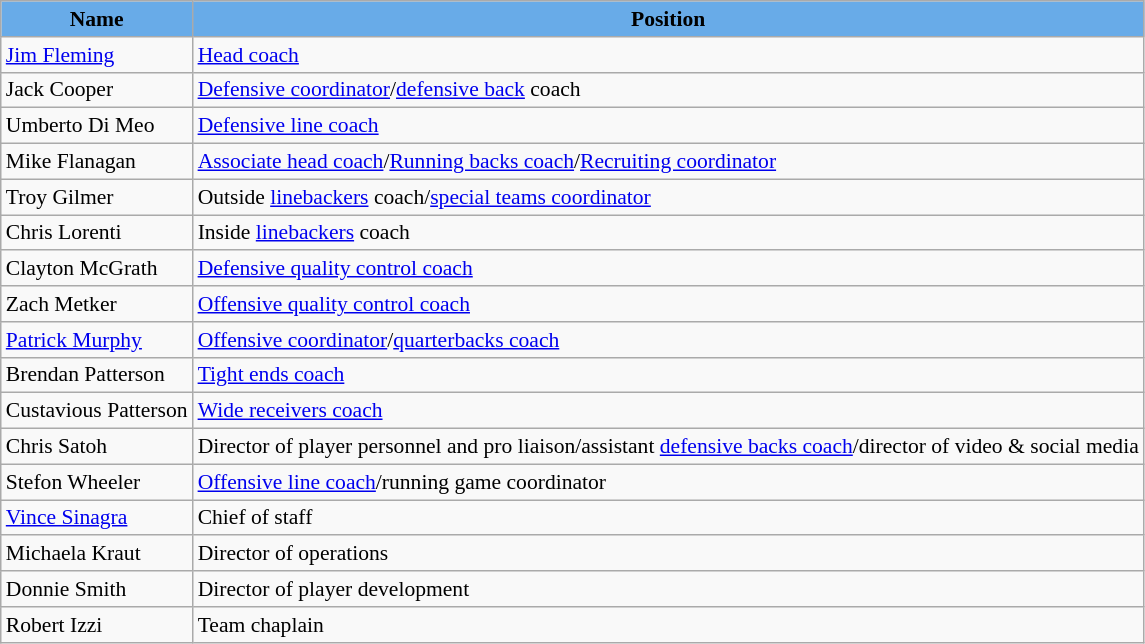<table class="wikitable" style="font-size:90%;">
<tr>
<th style="background:#68ABE8;"><span>Name</span></th>
<th style="background:#68ABE8;"><span>Position</span></th>
</tr>
<tr>
<td><a href='#'>Jim Fleming</a></td>
<td><a href='#'>Head coach</a></td>
</tr>
<tr>
<td>Jack Cooper</td>
<td><a href='#'>Defensive coordinator</a>/<a href='#'>defensive back</a> coach</td>
</tr>
<tr>
<td>Umberto Di Meo</td>
<td><a href='#'>Defensive line coach</a></td>
</tr>
<tr>
<td>Mike Flanagan</td>
<td><a href='#'>Associate head coach</a>/<a href='#'>Running backs coach</a>/<a href='#'>Recruiting coordinator</a></td>
</tr>
<tr>
<td>Troy Gilmer</td>
<td>Outside <a href='#'>linebackers</a> coach/<a href='#'>special teams coordinator</a></td>
</tr>
<tr>
<td>Chris Lorenti</td>
<td>Inside <a href='#'>linebackers</a> coach</td>
</tr>
<tr>
<td>Clayton McGrath</td>
<td><a href='#'>Defensive quality control coach</a></td>
</tr>
<tr>
<td>Zach Metker</td>
<td><a href='#'>Offensive quality control coach</a></td>
</tr>
<tr>
<td><a href='#'>Patrick Murphy</a></td>
<td><a href='#'>Offensive coordinator</a>/<a href='#'>quarterbacks coach</a></td>
</tr>
<tr>
<td>Brendan Patterson</td>
<td><a href='#'>Tight ends coach</a></td>
</tr>
<tr>
<td>Custavious Patterson</td>
<td><a href='#'>Wide receivers coach</a></td>
</tr>
<tr>
<td>Chris Satoh</td>
<td>Director of player personnel and pro liaison/assistant <a href='#'>defensive backs coach</a>/director of video & social media</td>
</tr>
<tr>
<td>Stefon Wheeler</td>
<td><a href='#'>Offensive line coach</a>/running game coordinator</td>
</tr>
<tr>
<td><a href='#'>Vince Sinagra</a></td>
<td>Chief of staff</td>
</tr>
<tr>
<td>Michaela Kraut</td>
<td>Director of operations</td>
</tr>
<tr>
<td>Donnie Smith</td>
<td>Director of player development</td>
</tr>
<tr>
<td>Robert Izzi</td>
<td>Team chaplain</td>
</tr>
</table>
